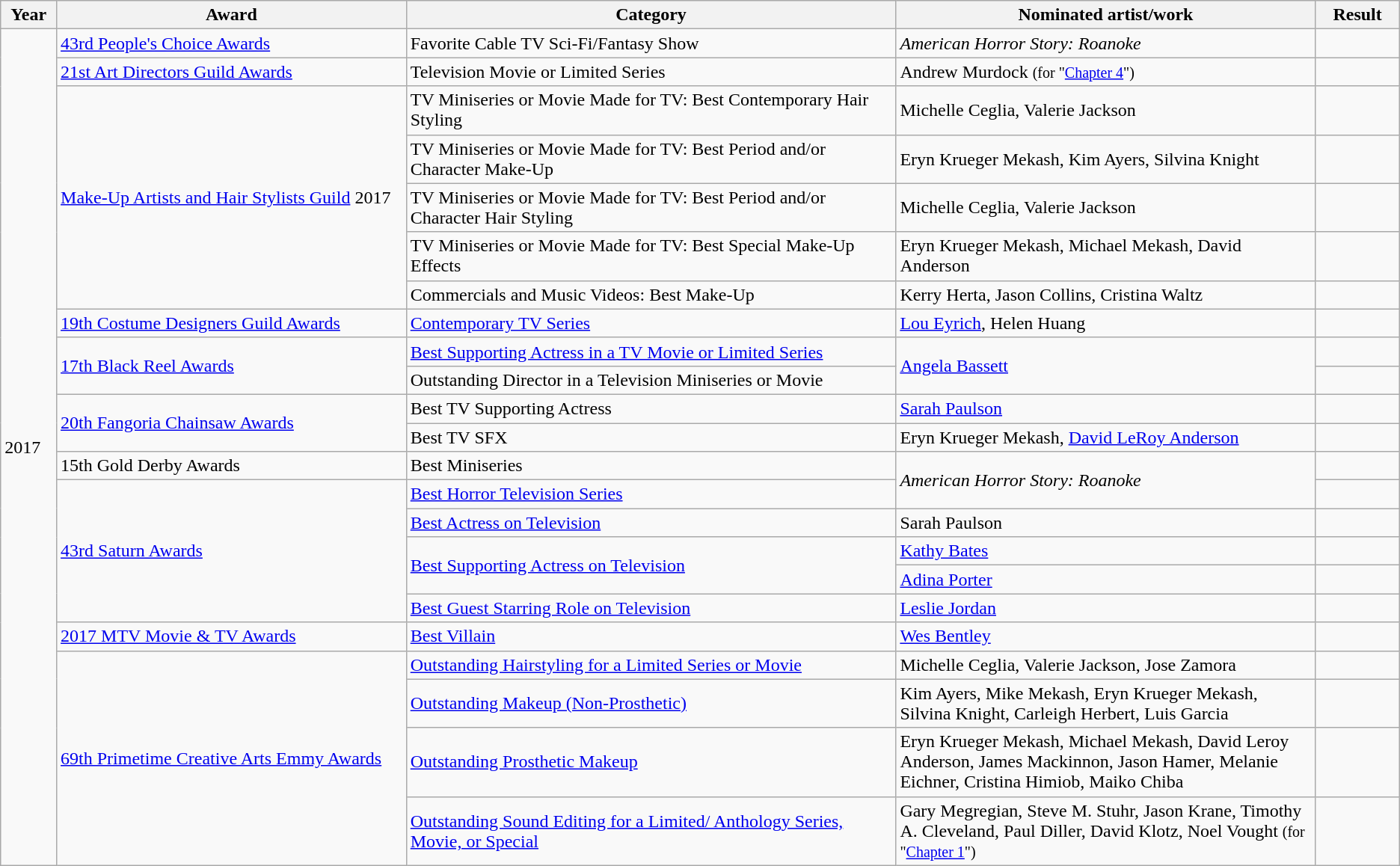<table class="wikitable">
<tr>
<th width="04%">Year</th>
<th width="25%">Award</th>
<th width="35%">Category</th>
<th width="30%">Nominated artist/work</th>
<th width="10%">Result</th>
</tr>
<tr>
<td rowspan="23">2017</td>
<td><a href='#'>43rd People's Choice Awards</a></td>
<td>Favorite Cable TV Sci-Fi/Fantasy Show</td>
<td><em>American Horror Story: Roanoke</em></td>
<td></td>
</tr>
<tr>
<td><a href='#'>21st Art Directors Guild Awards</a></td>
<td>Television Movie or Limited Series</td>
<td>Andrew Murdock <small>(for "<a href='#'>Chapter 4</a>")</small></td>
<td></td>
</tr>
<tr>
<td rowspan="5"><a href='#'>Make-Up Artists and Hair Stylists Guild</a> 2017</td>
<td>TV Miniseries or Movie Made for TV: Best Contemporary Hair Styling</td>
<td>Michelle Ceglia, Valerie Jackson</td>
<td></td>
</tr>
<tr>
<td>TV Miniseries or Movie Made for TV: Best Period and/or Character Make-Up</td>
<td>Eryn Krueger Mekash, Kim Ayers, Silvina Knight</td>
<td></td>
</tr>
<tr>
<td>TV Miniseries or Movie Made for TV: Best Period and/or Character Hair Styling</td>
<td>Michelle Ceglia, Valerie Jackson</td>
<td></td>
</tr>
<tr>
<td>TV Miniseries or Movie Made for TV: Best Special Make-Up Effects</td>
<td>Eryn Krueger Mekash, Michael Mekash, David Anderson</td>
<td></td>
</tr>
<tr>
<td>Commercials and Music Videos: Best Make-Up</td>
<td>Kerry Herta, Jason Collins, Cristina Waltz </td>
<td></td>
</tr>
<tr>
<td><a href='#'>19th Costume Designers Guild Awards</a></td>
<td><a href='#'>Contemporary TV Series</a></td>
<td><a href='#'>Lou Eyrich</a>, Helen Huang</td>
<td></td>
</tr>
<tr>
<td rowspan="2"><a href='#'>17th Black Reel Awards</a></td>
<td><a href='#'>Best Supporting Actress in a TV Movie or Limited Series</a></td>
<td rowspan="2"><a href='#'>Angela Bassett</a></td>
<td></td>
</tr>
<tr>
<td>Outstanding Director in a Television Miniseries or Movie</td>
<td></td>
</tr>
<tr>
<td rowspan="2"><a href='#'>20th Fangoria Chainsaw Awards</a></td>
<td>Best TV Supporting Actress</td>
<td><a href='#'>Sarah Paulson</a></td>
<td></td>
</tr>
<tr>
<td>Best TV SFX</td>
<td>Eryn Krueger Mekash, <a href='#'>David LeRoy Anderson</a></td>
<td></td>
</tr>
<tr>
<td>15th Gold Derby Awards</td>
<td>Best Miniseries</td>
<td rowspan="2"><em>American Horror Story: Roanoke</em></td>
<td></td>
</tr>
<tr>
<td rowspan="5"><a href='#'>43rd Saturn Awards</a></td>
<td><a href='#'>Best Horror Television Series</a></td>
<td></td>
</tr>
<tr>
<td><a href='#'>Best Actress on Television</a></td>
<td>Sarah Paulson</td>
<td></td>
</tr>
<tr>
<td rowspan="2"><a href='#'>Best Supporting Actress on Television</a></td>
<td><a href='#'>Kathy Bates</a></td>
<td></td>
</tr>
<tr>
<td><a href='#'>Adina Porter</a></td>
<td></td>
</tr>
<tr>
<td><a href='#'>Best Guest Starring Role on Television</a></td>
<td><a href='#'>Leslie Jordan</a></td>
<td></td>
</tr>
<tr>
<td><a href='#'>2017 MTV Movie & TV Awards</a></td>
<td><a href='#'>Best Villain</a></td>
<td><a href='#'>Wes Bentley</a></td>
<td></td>
</tr>
<tr>
<td rowspan="4"><a href='#'>69th Primetime Creative Arts Emmy Awards</a></td>
<td><a href='#'>Outstanding Hairstyling for a Limited Series or Movie</a></td>
<td>Michelle Ceglia, Valerie Jackson, Jose Zamora</td>
<td></td>
</tr>
<tr>
<td><a href='#'>Outstanding Makeup (Non-Prosthetic)</a></td>
<td>Kim Ayers, Mike Mekash, Eryn Krueger Mekash, Silvina Knight, Carleigh Herbert, Luis Garcia</td>
<td></td>
</tr>
<tr>
<td><a href='#'>Outstanding Prosthetic Makeup</a></td>
<td>Eryn Krueger Mekash, Michael Mekash, David Leroy Anderson, James Mackinnon, Jason Hamer, Melanie Eichner, Cristina Himiob, Maiko Chiba</td>
<td></td>
</tr>
<tr>
<td><a href='#'>Outstanding Sound Editing for a Limited/ Anthology Series, Movie, or Special</a></td>
<td>Gary Megregian, Steve M. Stuhr, Jason Krane, Timothy A. Cleveland, Paul Diller, David Klotz, Noel Vought <small>(for "<a href='#'>Chapter 1</a>")</small></td>
<td></td>
</tr>
</table>
